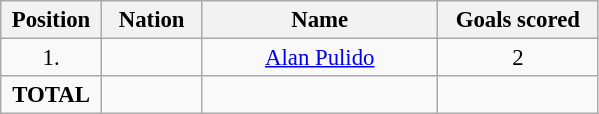<table class="wikitable" style="font-size: 95%; text-align: center;">
<tr>
<th width=60>Position</th>
<th width=60>Nation</th>
<th width=150>Name</th>
<th width=100>Goals scored</th>
</tr>
<tr>
<td>1.</td>
<td></td>
<td><a href='#'>Alan Pulido</a></td>
<td>2</td>
</tr>
<tr>
<td><strong>TOTAL</strong></td>
<td></td>
<td></td>
<td></td>
</tr>
</table>
